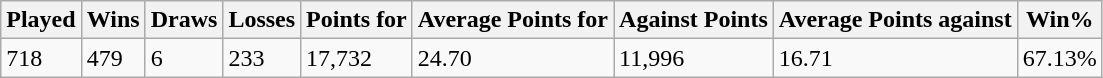<table class="wikitable">
<tr>
<th>Played</th>
<th>Wins</th>
<th>Draws</th>
<th>Losses</th>
<th>Points for</th>
<th>Average Points for</th>
<th>Against Points</th>
<th>Average Points against</th>
<th>Win%</th>
</tr>
<tr>
<td>718</td>
<td>479</td>
<td>6</td>
<td>233</td>
<td>17,732</td>
<td>24.70</td>
<td>11,996</td>
<td>16.71</td>
<td>67.13%</td>
</tr>
</table>
